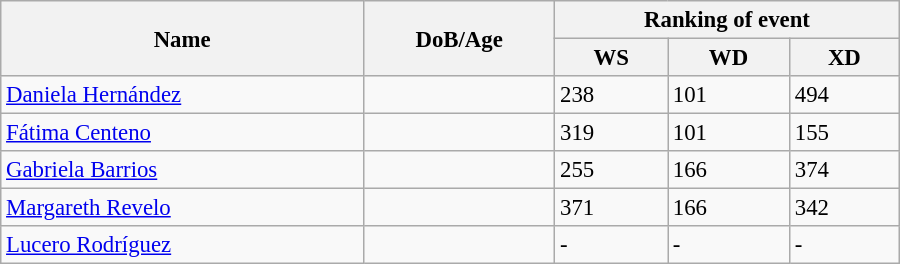<table class="wikitable" style="width:600px; font-size:95%;">
<tr>
<th rowspan="2" align="left">Name</th>
<th rowspan="2" align="left">DoB/Age</th>
<th colspan="3" align="center">Ranking of event</th>
</tr>
<tr>
<th align="center">WS</th>
<th>WD</th>
<th align="center">XD</th>
</tr>
<tr>
<td><a href='#'>Daniela Hernández</a></td>
<td></td>
<td>238</td>
<td>101</td>
<td>494</td>
</tr>
<tr>
<td><a href='#'>Fátima Centeno</a></td>
<td></td>
<td>319</td>
<td>101</td>
<td>155</td>
</tr>
<tr>
<td><a href='#'>Gabriela Barrios</a></td>
<td></td>
<td>255</td>
<td>166</td>
<td>374</td>
</tr>
<tr>
<td><a href='#'>Margareth Revelo</a></td>
<td></td>
<td>371</td>
<td>166</td>
<td>342</td>
</tr>
<tr>
<td><a href='#'>Lucero Rodríguez</a></td>
<td></td>
<td>-</td>
<td>-</td>
<td>-</td>
</tr>
</table>
